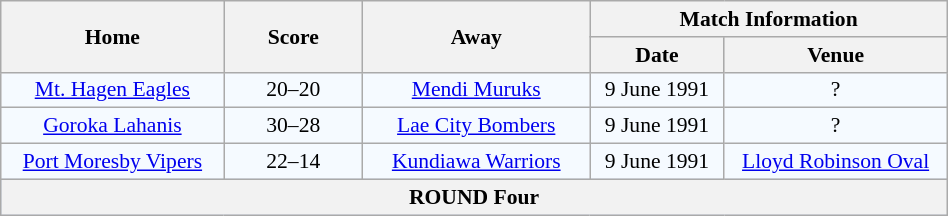<table class="wikitable" width="50%" style="border-collapse:collapse; font-size:90%; text-align:center;">
<tr>
<th rowspan="2" width="10%">Home</th>
<th rowspan="2" width="6%">Score</th>
<th rowspan="2" width="10%">Away</th>
<th colspan="2">Match Information</th>
</tr>
<tr bgcolor="#CCCCCC">
<th width="6%">Date</th>
<th width="10%">Venue</th>
</tr>
<tr bgcolor="#F5FAFF">
<td><a href='#'>Mt. Hagen Eagles</a></td>
<td>20–20</td>
<td><a href='#'>Mendi Muruks</a></td>
<td>9 June 1991</td>
<td>?</td>
</tr>
<tr bgcolor="#F5FAFF">
<td><a href='#'>Goroka Lahanis</a></td>
<td>30–28</td>
<td> <a href='#'>Lae City Bombers</a></td>
<td>9 June 1991</td>
<td>?</td>
</tr>
<tr bgcolor="#F5FAFF">
<td> <a href='#'>Port Moresby Vipers</a></td>
<td>22–14</td>
<td><a href='#'>Kundiawa Warriors</a></td>
<td>9 June 1991</td>
<td><a href='#'>Lloyd Robinson Oval</a></td>
</tr>
<tr bgcolor="#C1D8FF">
<th colspan="5"><strong>ROUND Four</strong> </th>
</tr>
</table>
